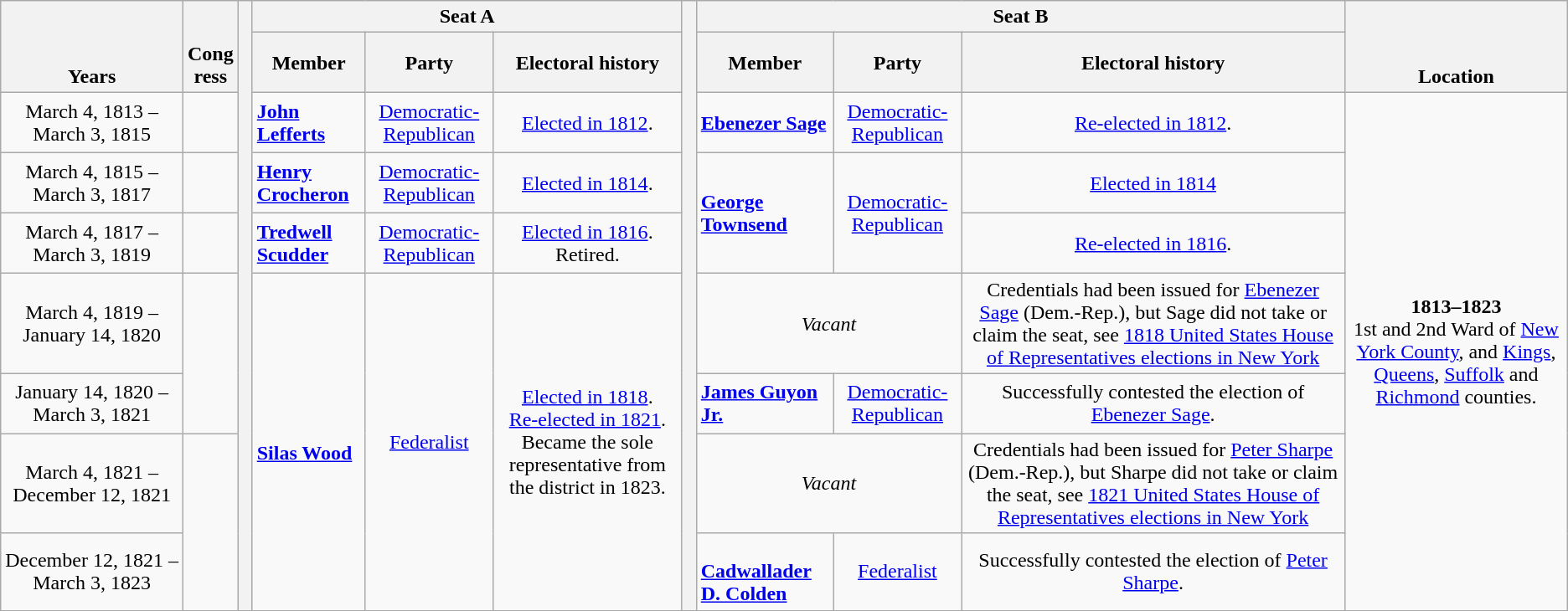<table class=wikitable style="text-align:center">
<tr valign=bottom>
<th rowspan=2>Years</th>
<th rowspan=2>Cong<br>ress</th>
<th rowspan=20> </th>
<th colspan=3>Seat A</th>
<th rowspan=20> </th>
<th colspan=3>Seat B</th>
<th rowspan=2>Location</th>
</tr>
<tr style="height:3em">
<th>Member</th>
<th>Party</th>
<th>Electoral history</th>
<th>Member</th>
<th>Party</th>
<th>Electoral history</th>
</tr>
<tr style="height:3em">
<td nowrap>March 4, 1813 –<br>March 3, 1815</td>
<td></td>
<td align=left><strong><a href='#'>John Lefferts</a></strong><br></td>
<td><a href='#'>Democratic-Republican</a></td>
<td><a href='#'>Elected in 1812</a>.<br></td>
<td align=left><strong><a href='#'>Ebenezer Sage</a></strong><br></td>
<td><a href='#'>Democratic-Republican</a></td>
<td><a href='#'>Re-elected in 1812</a>.<br></td>
<td rowspan=20><strong>1813–1823</strong><br>1st and 2nd Ward of <a href='#'>New York County</a>, and <a href='#'>Kings</a>, <a href='#'>Queens</a>, <a href='#'>Suffolk</a> and <a href='#'>Richmond</a> counties.</td>
</tr>
<tr style="height:3em">
<td nowrap>March 4, 1815 –<br>March 3, 1817</td>
<td></td>
<td align=left><strong><a href='#'>Henry Crocheron</a></strong><br></td>
<td><a href='#'>Democratic-Republican</a></td>
<td><a href='#'>Elected in 1814</a>.<br></td>
<td rowspan=2 align=left><strong><a href='#'>George Townsend</a></strong><br></td>
<td rowspan=2 ><a href='#'>Democratic-Republican</a></td>
<td><a href='#'>Elected in 1814</a></td>
</tr>
<tr style="height:3em">
<td nowrap>March 4, 1817 –<br>March 3, 1819</td>
<td></td>
<td align=left><strong><a href='#'>Tredwell Scudder</a></strong><br></td>
<td><a href='#'>Democratic-Republican</a></td>
<td><a href='#'>Elected in 1816</a>.<br>Retired.</td>
<td><a href='#'>Re-elected in 1816</a>.<br></td>
</tr>
<tr style="height:3em">
<td nowrap>March 4, 1819 –<br>January 14, 1820</td>
<td rowspan=2></td>
<td rowspan=4 align=left><br><strong><a href='#'>Silas Wood</a></strong><br></td>
<td rowspan=4 ><a href='#'>Federalist</a></td>
<td rowspan="4"><a href='#'>Elected in 1818</a>. <br> <a href='#'>Re-elected in 1821</a>.<br>Became the sole representative from the district in 1823.</td>
<td colspan=2><em>Vacant</em></td>
<td>Credentials had been issued for <a href='#'>Ebenezer Sage</a> (Dem.-Rep.), but Sage did not take or claim the seat, see <a href='#'>1818 United States House of Representatives elections in New York</a></td>
</tr>
<tr style="height:3em">
<td nowrap>January 14, 1820 –<br>March 3, 1821</td>
<td align=left><strong><a href='#'>James Guyon Jr.</a></strong><br></td>
<td><a href='#'>Democratic-Republican</a></td>
<td>Successfully contested the election of <a href='#'>Ebenezer Sage</a>.<br></td>
</tr>
<tr style="height:3em">
<td nowrap>March 4, 1821 –<br>December 12, 1821</td>
<td rowspan=2></td>
<td colspan=2><em>Vacant</em></td>
<td>Credentials had been issued for <a href='#'>Peter Sharpe</a> (Dem.-Rep.), but Sharpe did not take or claim the seat, see <a href='#'>1821 United States House of Representatives elections in New York</a></td>
</tr>
<tr style="height:3em">
<td nowrap>December 12, 1821 –<br>March 3, 1823</td>
<td align=left><br><strong><a href='#'>Cadwallader D. Colden</a></strong><br></td>
<td><a href='#'>Federalist</a></td>
<td>Successfully contested the election of <a href='#'>Peter Sharpe</a>.<br></td>
</tr>
</table>
